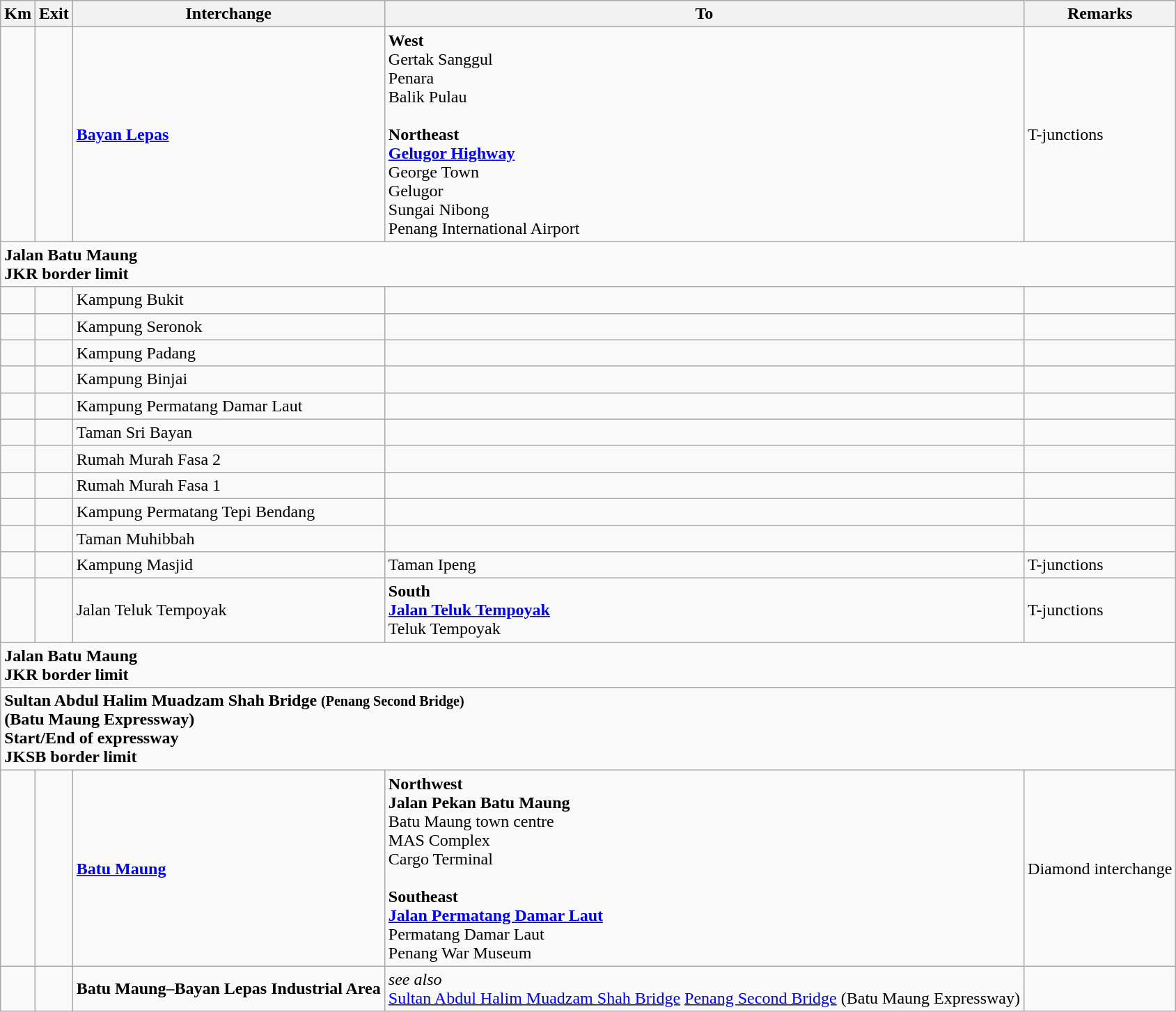<table class="wikitable">
<tr>
<th>Km</th>
<th>Exit</th>
<th>Interchange</th>
<th>To</th>
<th>Remarks</th>
</tr>
<tr>
<td></td>
<td></td>
<td><strong><a href='#'>Bayan Lepas</a></strong></td>
<td><strong>West</strong><br> Gertak Sanggul<br> Penara<br> Balik Pulau<br><br><strong>Northeast</strong><br> <strong><a href='#'>Gelugor Highway</a></strong><br>George Town<br>Gelugor<br>Sungai Nibong<br>Penang International Airport </td>
<td>T-junctions</td>
</tr>
<tr>
<td style="width:600px" colspan="6" style="text-align:center;background-color:blue;color:white;"> <strong>Jalan Batu Maung<br>JKR border limit</strong></td>
</tr>
<tr>
<td></td>
<td></td>
<td>Kampung Bukit</td>
<td></td>
<td></td>
</tr>
<tr>
<td></td>
<td></td>
<td>Kampung Seronok</td>
<td></td>
<td></td>
</tr>
<tr>
<td></td>
<td></td>
<td>Kampung Padang</td>
<td></td>
<td></td>
</tr>
<tr>
<td></td>
<td></td>
<td>Kampung Binjai</td>
<td></td>
<td></td>
</tr>
<tr>
<td></td>
<td></td>
<td>Kampung Permatang Damar Laut</td>
<td></td>
<td></td>
</tr>
<tr>
<td></td>
<td></td>
<td>Taman Sri Bayan</td>
<td></td>
<td></td>
</tr>
<tr>
<td></td>
<td></td>
<td>Rumah Murah Fasa 2</td>
<td></td>
<td></td>
</tr>
<tr>
<td></td>
<td></td>
<td>Rumah Murah Fasa 1</td>
<td></td>
<td></td>
</tr>
<tr>
<td></td>
<td></td>
<td>Kampung Permatang Tepi Bendang</td>
<td></td>
<td></td>
</tr>
<tr>
<td></td>
<td></td>
<td>Taman Muhibbah</td>
<td></td>
<td></td>
</tr>
<tr>
<td></td>
<td></td>
<td>Kampung Masjid</td>
<td>Taman Ipeng</td>
<td>T-junctions</td>
</tr>
<tr>
<td></td>
<td></td>
<td>Jalan Teluk Tempoyak</td>
<td><strong>South</strong><br> <strong><a href='#'>Jalan Teluk Tempoyak</a></strong><br>Teluk Tempoyak</td>
<td>T-junctions</td>
</tr>
<tr>
<td style="width:600px" colspan="6" style="text-align:center;background-color:blue;color:white;"><strong> Jalan Batu Maung<br>JKR border limit</strong></td>
</tr>
<tr>
<td style="width:600px" colspan="6" style="text-align:center;background-color:green;color:white;">  <strong>Sultan Abdul Halim Muadzam Shah Bridge <small>(Penang Second Bridge)</small><br>(Batu Maung Expressway)<br>Start/End of expressway<br>JKSB border limit</strong></td>
</tr>
<tr>
<td></td>
<td></td>
<td><strong><a href='#'>Batu Maung</a></strong></td>
<td><strong>Northwest</strong><br><strong>Jalan Pekan Batu Maung</strong><br>Batu Maung town centre<br>MAS Complex<br>Cargo Terminal<br><br><strong>Southeast</strong><br> <strong><a href='#'>Jalan Permatang Damar Laut</a></strong><br>Permatang Damar Laut<br>Penang War Museum</td>
<td>Diamond interchange</td>
</tr>
<tr>
<td></td>
<td></td>
<td><strong>Batu Maung–Bayan Lepas Industrial Area</strong></td>
<td><em>see also</em><br>  <a href='#'>Sultan Abdul Halim Muadzam Shah Bridge</a> <a href='#'>Penang Second Bridge</a> (Batu Maung Expressway)</td>
<td></td>
</tr>
</table>
